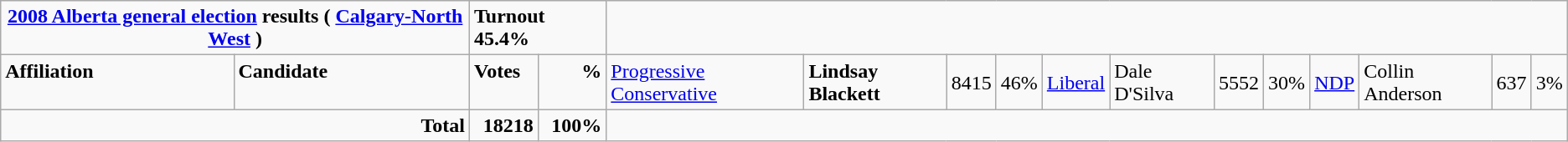<table class="wikitable">
<tr>
<td colspan="3" align=center><strong><a href='#'>2008 Alberta general election</a> results ( <a href='#'>Calgary-North West</a> )</strong></td>
<td colspan="2"><span><strong>Turnout 45.4%</strong></span></td>
</tr>
<tr>
<td colspan="2" rowspan="1" align="left" valign="top"><strong>Affiliation</strong></td>
<td valign="top"><strong>Candidate</strong></td>
<td valign="top"><strong>Votes</strong></td>
<td valign="top" align="right"><strong>%</strong><br><br></td>
<td><a href='#'>Progressive Conservative</a></td>
<td><strong>Lindsay Blackett</strong></td>
<td align="right">8415</td>
<td align="right">46%<br>
</td>
<td><a href='#'>Liberal</a></td>
<td>Dale D'Silva</td>
<td align="right">5552</td>
<td align="right">30%<br>
</td>
<td><a href='#'>NDP</a></td>
<td>Collin Anderson</td>
<td align="right">637</td>
<td align="right">3%</td>
</tr>
<tr>
<td colspan="3" align ="right"><strong>Total</strong></td>
<td align="right"><strong>18218</strong></td>
<td align="right"><strong>100%</strong></td>
</tr>
</table>
